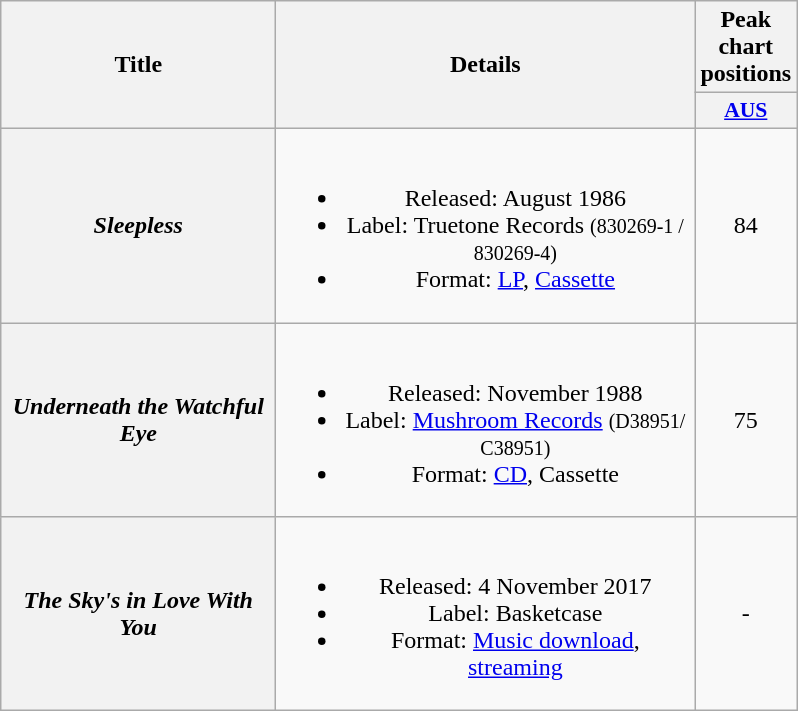<table class="wikitable plainrowheaders" style="text-align:center;" border="1">
<tr>
<th scope="col" rowspan="2" style="width:11em;">Title</th>
<th scope="col" rowspan="2" style="width:17em;">Details</th>
<th scope="col" colspan="1">Peak chart positions</th>
</tr>
<tr>
<th scope="col" style="width:3em;font-size:90%;"><a href='#'>AUS</a><br></th>
</tr>
<tr>
<th scope="row"><em>Sleepless</em></th>
<td><br><ul><li>Released: August 1986</li><li>Label: Truetone Records <small>(830269-1 / 830269-4)</small></li><li>Format: <a href='#'>LP</a>, <a href='#'>Cassette</a></li></ul></td>
<td>84</td>
</tr>
<tr>
<th scope="row"><em>Underneath the Watchful Eye</em></th>
<td><br><ul><li>Released: November 1988</li><li>Label: <a href='#'>Mushroom Records</a> <small>(D38951/ C38951)</small></li><li>Format: <a href='#'>CD</a>, Cassette</li></ul></td>
<td>75</td>
</tr>
<tr>
<th scope="row"><em>The Sky's in Love With You</em></th>
<td><br><ul><li>Released: 4 November 2017</li><li>Label: Basketcase</li><li>Format: <a href='#'>Music download</a>, <a href='#'>streaming</a></li></ul></td>
<td>-</td>
</tr>
</table>
